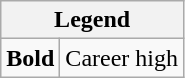<table class="wikitable mw-collapsible mw-collapsed">
<tr>
<th colspan="2">Legend</th>
</tr>
<tr>
<td><strong>Bold</strong></td>
<td>Career high</td>
</tr>
</table>
